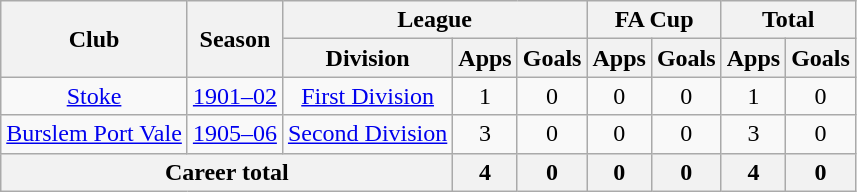<table class="wikitable" style="text-align: center;">
<tr>
<th rowspan="2">Club</th>
<th rowspan="2">Season</th>
<th colspan="3">League</th>
<th colspan="2">FA Cup</th>
<th colspan="2">Total</th>
</tr>
<tr>
<th>Division</th>
<th>Apps</th>
<th>Goals</th>
<th>Apps</th>
<th>Goals</th>
<th>Apps</th>
<th>Goals</th>
</tr>
<tr>
<td><a href='#'>Stoke</a></td>
<td><a href='#'>1901–02</a></td>
<td><a href='#'>First Division</a></td>
<td>1</td>
<td>0</td>
<td>0</td>
<td>0</td>
<td>1</td>
<td>0</td>
</tr>
<tr>
<td><a href='#'>Burslem Port Vale</a></td>
<td><a href='#'>1905–06</a></td>
<td><a href='#'>Second Division</a></td>
<td>3</td>
<td>0</td>
<td>0</td>
<td>0</td>
<td>3</td>
<td>0</td>
</tr>
<tr>
<th colspan="3">Career total</th>
<th>4</th>
<th>0</th>
<th>0</th>
<th>0</th>
<th>4</th>
<th>0</th>
</tr>
</table>
